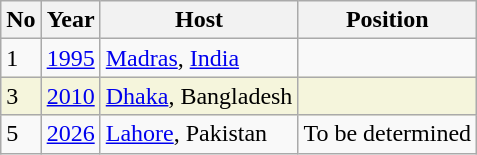<table class="wikitable">
<tr>
<th>No</th>
<th>Year</th>
<th>Host</th>
<th>Position</th>
</tr>
<tr>
<td>1</td>
<td><a href='#'>1995</a></td>
<td> <a href='#'>Madras</a>, <a href='#'>India</a></td>
<td></td>
</tr>
<tr bgcolor=beige>
<td>3</td>
<td><a href='#'>2010</a></td>
<td> <a href='#'>Dhaka</a>, Bangladesh</td>
<td></td>
</tr>
<tr>
<td>5</td>
<td><a href='#'>2026</a></td>
<td> <a href='#'>Lahore</a>, Pakistan</td>
<td {{center>To be determined</td>
</tr>
</table>
